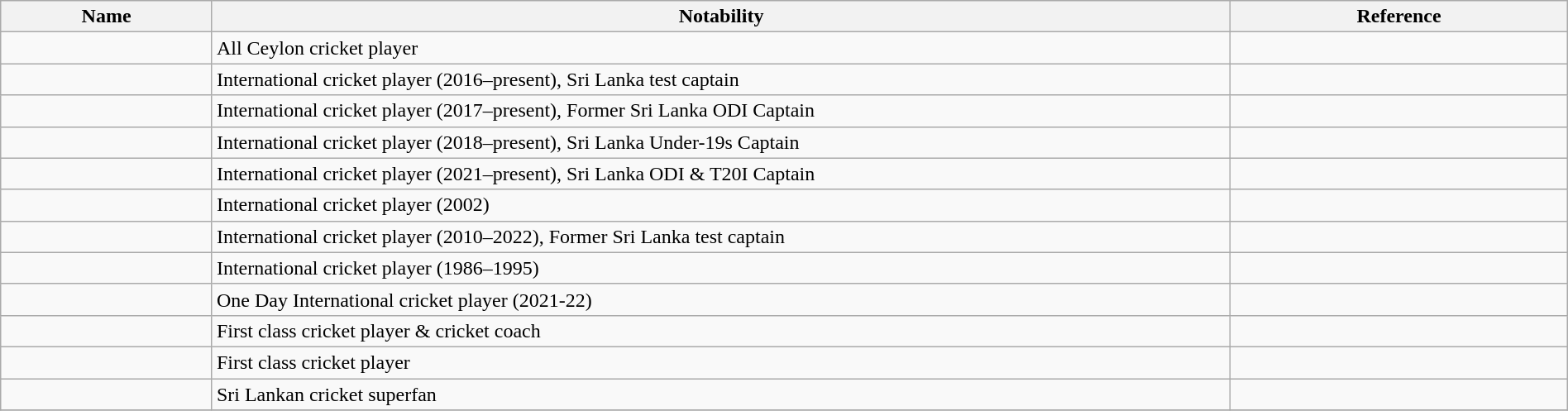<table class="wikitable sortable" style="width:100%">
<tr>
<th style="width:*;">Name</th>
<th style="width:65%;" class="unsortable">Notability</th>
<th style="width:*;" class="unsortable">Reference</th>
</tr>
<tr>
<td></td>
<td>All Ceylon cricket player</td>
<td style="text-align:center;"></td>
</tr>
<tr>
<td></td>
<td>International cricket player (2016–present), Sri Lanka test captain</td>
<td style="text-align:center;"></td>
</tr>
<tr>
<td></td>
<td>International cricket player (2017–present), Former Sri Lanka ODI Captain</td>
<td style="text-align:center;"></td>
</tr>
<tr>
<td></td>
<td>International cricket player (2018–present), Sri Lanka Under-19s Captain</td>
<td style="text-align:center;"></td>
</tr>
<tr>
<td></td>
<td>International cricket player (2021–present), Sri Lanka ODI & T20I Captain</td>
<td style="text-align:center;"></td>
</tr>
<tr>
<td></td>
<td>International cricket player (2002)</td>
<td style="text-align:center;"></td>
</tr>
<tr>
<td></td>
<td>International cricket player (2010–2022), Former Sri Lanka test captain</td>
<td style="text-align:center;"></td>
</tr>
<tr>
<td></td>
<td>International cricket player (1986–1995)</td>
<td style="text-align:center;"></td>
</tr>
<tr>
<td></td>
<td>One Day International cricket player (2021-22)</td>
<td style="text-align:center;"></td>
</tr>
<tr>
<td></td>
<td>First class cricket player & cricket coach</td>
<td style="text-align:center;"></td>
</tr>
<tr>
<td></td>
<td>First class cricket player</td>
<td style="text-align:center;"></td>
</tr>
<tr>
<td></td>
<td>Sri Lankan cricket superfan</td>
<td style="text-align:center;"></td>
</tr>
<tr>
</tr>
</table>
